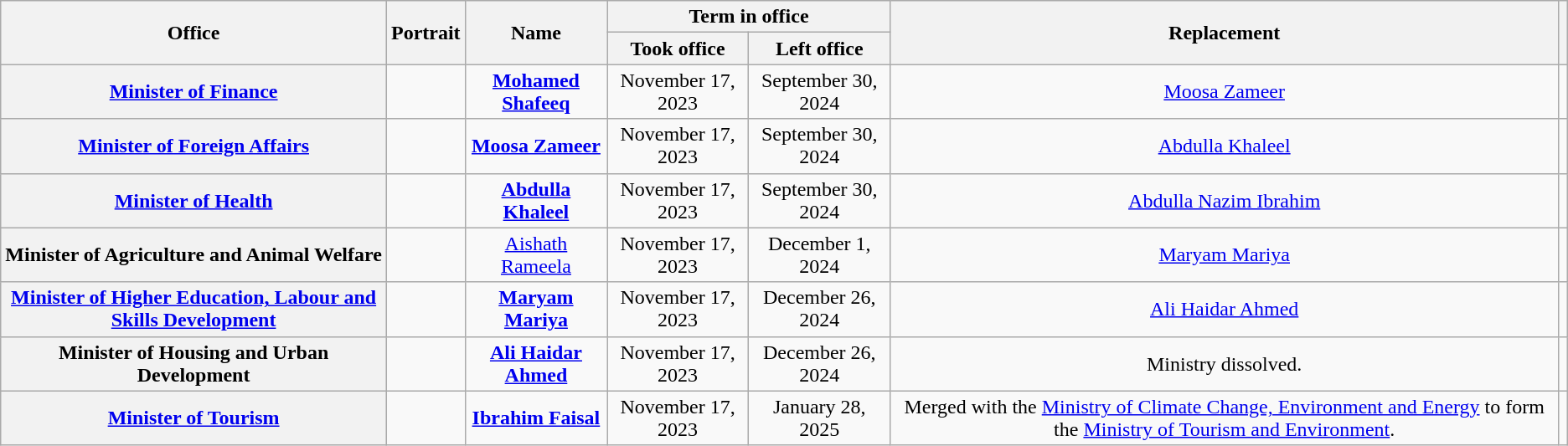<table class="sortable wikitable" style="text-align:center;">
<tr>
<th rowspan="2">Office</th>
<th rowspan="2" class="unsortable">Portrait</th>
<th rowspan="2">Name</th>
<th colspan="2">Term in office</th>
<th rowspan="2">Replacement</th>
<th rowspan="2" class="unsortable"></th>
</tr>
<tr>
<th class="unsortable">Took office</th>
<th class="unsortable">Left office</th>
</tr>
<tr>
<th scope="row"><a href='#'>Minister of Finance</a></th>
<td></td>
<td><strong><a href='#'>Mohamed Shafeeq</a></strong></td>
<td>November 17, 2023</td>
<td>September 30, 2024</td>
<td><a href='#'>Moosa Zameer</a></td>
<td></td>
</tr>
<tr>
<th><a href='#'>Minister of Foreign Affairs</a></th>
<td></td>
<td><strong><a href='#'>Moosa Zameer</a></strong></td>
<td>November 17, 2023</td>
<td>September 30, 2024</td>
<td><a href='#'>Abdulla Khaleel</a></td>
<td></td>
</tr>
<tr>
<th><a href='#'>Minister of Health</a></th>
<td></td>
<td><strong><a href='#'>Abdulla Khaleel</a></strong></td>
<td>November 17, 2023</td>
<td>September 30, 2024</td>
<td><a href='#'>Abdulla Nazim Ibrahim</a></td>
<td></td>
</tr>
<tr>
<th>Minister of Agriculture and Animal Welfare</th>
<td></td>
<td><a href='#'>Aishath Rameela</a></td>
<td>November 17, 2023</td>
<td>December 1, 2024</td>
<td><a href='#'>Maryam Mariya</a> </td>
<td></td>
</tr>
<tr>
<th><a href='#'>Minister of Higher Education, Labour and Skills Development</a></th>
<td></td>
<td><strong><a href='#'>Maryam Mariya</a></strong></td>
<td>November 17, 2023</td>
<td>December 26, 2024</td>
<td><a href='#'>Ali Haidar Ahmed</a></td>
<td></td>
</tr>
<tr>
<th>Minister of Housing and Urban Development</th>
<td></td>
<td><strong><a href='#'>Ali Haidar Ahmed</a></strong></td>
<td>November 17, 2023</td>
<td>December 26, 2024</td>
<td>Ministry dissolved.</td>
<td></td>
</tr>
<tr>
<th><a href='#'>Minister of Tourism</a></th>
<td></td>
<td><strong><a href='#'>Ibrahim Faisal</a></strong></td>
<td>November 17, 2023</td>
<td>January 28, 2025</td>
<td>Merged with the <a href='#'>Ministry of Climate Change, Environment and Energy</a> to form the <a href='#'>Ministry of Tourism and Environment</a>.</td>
<td></td>
</tr>
</table>
